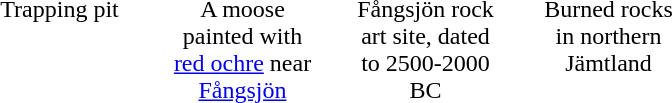<table border="0" align="center" cellpadding="10px cellspacing" style="height:230; valign:bottom">
<tr align="center" valign="top">
<td></td>
<td></td>
<td></td>
<td></td>
</tr>
<tr align="center" valign="top">
<td width="100">Trapping pit</td>
<td width="100">A moose painted with <a href='#'>red ochre</a> near <a href='#'>Fångsjön</a></td>
<td width="100">Fångsjön rock art site, dated to 2500-2000 BC</td>
<td width="100">Burned rocks in northern Jämtland</td>
</tr>
</table>
